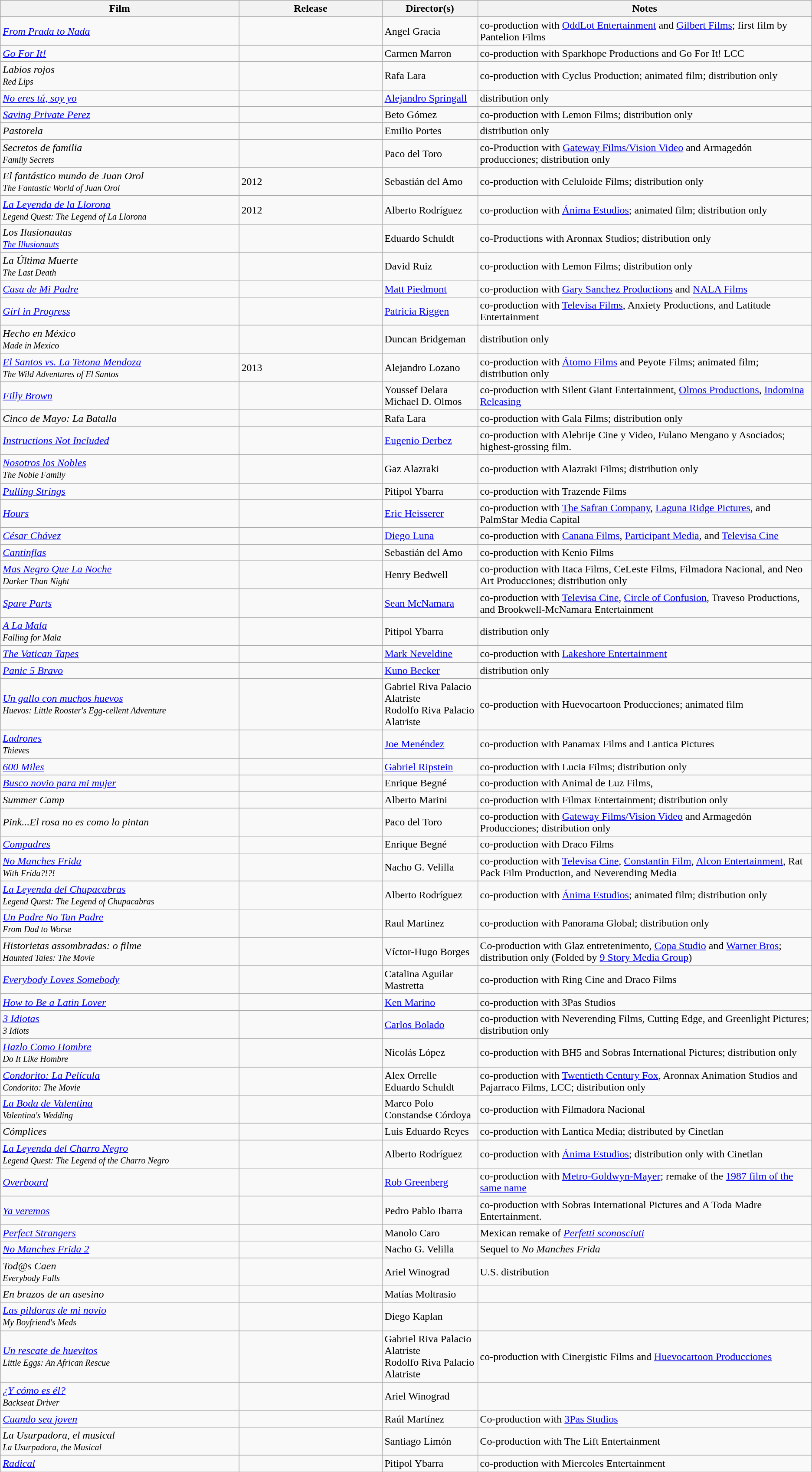<table class="wikitable sortable">
<tr>
<th style="width:25%;">Film</th>
<th style="width:15%;">Release</th>
<th style="width:10%;">Director(s)</th>
<th style="width:35%;">Notes</th>
</tr>
<tr>
<td><em><a href='#'>From Prada to Nada</a></em></td>
<td></td>
<td>Angel Gracia</td>
<td>co-production with <a href='#'>OddLot Entertainment</a> and <a href='#'>Gilbert Films</a>; first film by Pantelion Films</td>
</tr>
<tr>
<td><em><a href='#'>Go For It!</a></em></td>
<td></td>
<td>Carmen Marron</td>
<td>co-production with Sparkhope Productions and Go For It! LCC</td>
</tr>
<tr>
<td><em>Labios rojos</em><br><small><em>Red Lips</em></small></td>
<td></td>
<td>Rafa Lara</td>
<td>co-production with Cyclus Production; animated film; distribution only</td>
</tr>
<tr>
<td><em><a href='#'>No eres tú, soy yo</a></em></td>
<td></td>
<td><a href='#'>Alejandro Springall</a></td>
<td>distribution only</td>
</tr>
<tr>
<td><em><a href='#'>Saving Private Perez</a></em></td>
<td></td>
<td>Beto Gómez</td>
<td>co-production with Lemon Films; distribution only</td>
</tr>
<tr>
<td><em>Pastorela</em></td>
<td></td>
<td>Emilio Portes</td>
<td>distribution only</td>
</tr>
<tr>
<td><em> Secretos de familia</em><br><small><em>Family Secrets</em></small></td>
<td></td>
<td>Paco del Toro</td>
<td>co-Production with <a href='#'>Gateway Films/Vision Video</a> and Armagedón producciones; distribution only</td>
</tr>
<tr>
<td><em>El fantástico mundo de Juan Orol</em><br><small><em>The Fantastic World of Juan Orol</em></small></td>
<td>2012</td>
<td>Sebastián del Amo</td>
<td>co-production with Celuloide Films; distribution only</td>
</tr>
<tr>
<td><em><a href='#'>La Leyenda de la Llorona</a></em><br><small><em>Legend Quest: The Legend of La Llorona</em></small></td>
<td>2012</td>
<td>Alberto Rodríguez</td>
<td>co-production with <a href='#'>Ánima Estudios</a>; animated film; distribution only</td>
</tr>
<tr>
<td><em> Los Ilusionautas</em><br><small><em><a href='#'>The Illusionauts</a></em></small></td>
<td></td>
<td>Eduardo Schuldt</td>
<td>co-Productions with Aronnax Studios; distribution only</td>
</tr>
<tr>
<td><em>La Última Muerte</em><br><small><em>The Last Death</em></small></td>
<td></td>
<td>David Ruiz</td>
<td>co-production with Lemon Films; distribution only</td>
</tr>
<tr>
<td><em><a href='#'>Casa de Mi Padre</a></em></td>
<td></td>
<td><a href='#'>Matt Piedmont</a></td>
<td>co-production with <a href='#'>Gary Sanchez Productions</a> and <a href='#'>NALA Films</a></td>
</tr>
<tr>
<td><em><a href='#'>Girl in Progress</a></em></td>
<td></td>
<td><a href='#'>Patricia Riggen</a></td>
<td>co-production with <a href='#'>Televisa Films</a>, Anxiety Productions, and Latitude Entertainment</td>
</tr>
<tr>
<td><em>Hecho en México</em><br><small><em>Made in Mexico</em></small></td>
<td></td>
<td>Duncan Bridgeman</td>
<td>distribution only</td>
</tr>
<tr>
<td><em><a href='#'>El Santos vs. La Tetona Mendoza</a></em><br><small><em>The Wild Adventures of El Santos</em></small></td>
<td>2013</td>
<td>Alejandro Lozano</td>
<td>co-production with <a href='#'>Átomo Films</a> and Peyote Films; animated film; distribution only</td>
</tr>
<tr>
<td><em><a href='#'>Filly Brown</a></em></td>
<td></td>
<td>Youssef Delara<br>Michael D. Olmos</td>
<td>co-production with Silent Giant Entertainment, <a href='#'>Olmos Productions</a>, <a href='#'>Indomina Releasing</a></td>
</tr>
<tr>
<td><em>Cinco de Mayo: La Batalla</em></td>
<td></td>
<td>Rafa Lara</td>
<td>co-production with Gala Films; distribution only</td>
</tr>
<tr>
<td><em><a href='#'>Instructions Not Included</a></em></td>
<td></td>
<td><a href='#'>Eugenio Derbez</a></td>
<td>co-production with Alebrije Cine y Video, Fulano Mengano y Asociados; highest-grossing film.</td>
</tr>
<tr>
<td><em><a href='#'>Nosotros los Nobles</a></em><br><small><em>The Noble Family</em></small></td>
<td></td>
<td>Gaz Alazraki</td>
<td>co-production with Alazraki Films; distribution only</td>
</tr>
<tr>
<td><em><a href='#'>Pulling Strings</a></em></td>
<td></td>
<td>Pitipol Ybarra</td>
<td>co-production with Trazende Films</td>
</tr>
<tr>
<td><em><a href='#'>Hours</a></em></td>
<td></td>
<td><a href='#'>Eric Heisserer</a></td>
<td>co-production with <a href='#'>The Safran Company</a>, <a href='#'>Laguna Ridge Pictures</a>, and PalmStar Media Capital</td>
</tr>
<tr>
<td><em><a href='#'>César Chávez</a></em></td>
<td></td>
<td><a href='#'>Diego Luna</a></td>
<td>co-production with <a href='#'>Canana Films</a>, <a href='#'>Participant Media</a>, and <a href='#'>Televisa Cine</a></td>
</tr>
<tr>
<td><em><a href='#'>Cantinflas</a></em></td>
<td></td>
<td>Sebastián del Amo</td>
<td>co-production with Kenio Films</td>
</tr>
<tr>
<td><em><a href='#'>Mas Negro Que La Noche</a></em><br><small><em>Darker Than Night</em></small></td>
<td></td>
<td>Henry Bedwell</td>
<td>co-production with Itaca Films, CeLeste Films, Filmadora Nacional, and Neo Art Producciones; distribution only</td>
</tr>
<tr>
<td><em><a href='#'>Spare Parts</a></em></td>
<td></td>
<td><a href='#'>Sean McNamara</a></td>
<td>co-production with <a href='#'>Televisa Cine</a>, <a href='#'>Circle of Confusion</a>, Traveso Productions, and Brookwell-McNamara Entertainment</td>
</tr>
<tr>
<td><em><a href='#'>A La Mala</a></em><br><small><em>Falling for Mala</em></small></td>
<td></td>
<td>Pitipol Ybarra</td>
<td>distribution only</td>
</tr>
<tr>
<td><em><a href='#'>The Vatican Tapes</a></em></td>
<td></td>
<td><a href='#'>Mark Neveldine</a></td>
<td>co-production with <a href='#'>Lakeshore Entertainment</a></td>
</tr>
<tr>
<td><em><a href='#'>Panic 5 Bravo</a></em></td>
<td></td>
<td><a href='#'>Kuno Becker</a></td>
<td>distribution only</td>
</tr>
<tr>
<td><em><a href='#'>Un gallo con muchos huevos</a></em><br><small><em>Huevos: Little Rooster's Egg-cellent Adventure</em></small></td>
<td></td>
<td>Gabriel Riva Palacio Alatriste<br>Rodolfo Riva Palacio Alatriste</td>
<td>co-production with Huevocartoon Producciones; animated film</td>
</tr>
<tr>
<td><em><a href='#'>Ladrones</a></em><br><small><em>Thieves</em></small></td>
<td></td>
<td><a href='#'>Joe Menéndez</a></td>
<td>co-production with Panamax Films and Lantica Pictures</td>
</tr>
<tr>
<td><em><a href='#'>600 Miles</a></em></td>
<td></td>
<td><a href='#'>Gabriel Ripstein</a></td>
<td>co-production with Lucia Films; distribution only</td>
</tr>
<tr>
<td><em><a href='#'>Busco novio para mi mujer</a></em></td>
<td></td>
<td>Enrique Begné</td>
<td>co-production with Animal de Luz Films,</td>
</tr>
<tr>
<td><em>Summer Camp</em></td>
<td></td>
<td>Alberto Marini</td>
<td>co-production with Filmax Entertainment; distribution only</td>
</tr>
<tr>
<td><em>Pink...El rosa no es como lo pintan</em></td>
<td></td>
<td>Paco del Toro</td>
<td>co-production with <a href='#'>Gateway Films/Vision Video</a> and Armagedón Producciones; distribution only</td>
</tr>
<tr>
<td><em><a href='#'>Compadres</a></em></td>
<td></td>
<td>Enrique Begné</td>
<td>co-production with Draco Films</td>
</tr>
<tr>
<td><em><a href='#'>No Manches Frida</a></em><br><small><em>With Frida?!?!</em></small></td>
<td></td>
<td>Nacho G. Velilla</td>
<td>co-production with <a href='#'>Televisa Cine</a>, <a href='#'>Constantin Film</a>, <a href='#'>Alcon Entertainment</a>, Rat Pack Film Production, and Neverending Media</td>
</tr>
<tr>
<td><em><a href='#'>La Leyenda del Chupacabras</a></em><br><small><em>Legend Quest: The Legend of Chupacabras</em></small></td>
<td></td>
<td>Alberto Rodríguez</td>
<td>co-production with <a href='#'>Ánima Estudios</a>; animated film; distribution only</td>
</tr>
<tr>
<td><em><a href='#'>Un Padre No Tan Padre</a></em><br><small><em>From Dad to Worse</em></small></td>
<td></td>
<td>Raul Martinez</td>
<td>co-production with Panorama Global; distribution only</td>
</tr>
<tr>
<td><em>Historietas assombradas: o filme</em><br><small><em>Haunted Tales: The Movie</em></small></td>
<td></td>
<td>Víctor-Hugo Borges</td>
<td>Co-production with Glaz entretenimento, <a href='#'>Copa Studio</a> and <a href='#'>Warner Bros</a>; distribution only (Folded by <a href='#'>9 Story Media Group</a>)</td>
</tr>
<tr>
<td><em><a href='#'>Everybody Loves Somebody</a></em></td>
<td></td>
<td>Catalina Aguilar Mastretta</td>
<td>co-production with Ring Cine and Draco Films</td>
</tr>
<tr>
<td><em><a href='#'>How to Be a Latin Lover</a></em></td>
<td></td>
<td><a href='#'>Ken Marino</a></td>
<td>co-production with 3Pas Studios</td>
</tr>
<tr>
<td><em><a href='#'>3 Idiotas</a></em><br><small><em>3 Idiots</em></small></td>
<td></td>
<td><a href='#'>Carlos Bolado</a></td>
<td>co-production with Neverending Films, Cutting Edge, and Greenlight Pictures; distribution only</td>
</tr>
<tr>
<td><em><a href='#'>Hazlo Como Hombre</a></em><br><small><em>Do It Like Hombre</em></small></td>
<td></td>
<td>Nicolás López</td>
<td>co-production with BH5 and Sobras International Pictures; distribution only</td>
</tr>
<tr>
<td><em><a href='#'>Condorito: La Película</a></em><br><small><em>Condorito: The Movie</em></small></td>
<td></td>
<td>Alex Orrelle<br>Eduardo Schuldt</td>
<td>co-production with <a href='#'>Twentieth Century Fox</a>, Aronnax Animation Studios and Pajarraco Films, LCC; distribution only</td>
</tr>
<tr>
<td><em><a href='#'>La Boda de Valentina</a></em><br><small><em>Valentina's Wedding</em></small></td>
<td></td>
<td>Marco Polo Constandse Córdoya</td>
<td>co-production with Filmadora Nacional</td>
</tr>
<tr>
<td><em>Cómplices</em></td>
<td></td>
<td>Luis Eduardo Reyes</td>
<td>co-production with Lantica Media; distributed by Cinetlan</td>
</tr>
<tr>
<td><em><a href='#'>La Leyenda del Charro Negro</a></em><br><small><em>Legend Quest: The Legend of the Charro Negro</em></small></td>
<td></td>
<td>Alberto Rodríguez</td>
<td>co-production with <a href='#'>Ánima Estudios</a>; distribution only with Cinetlan</td>
</tr>
<tr>
<td><em><a href='#'>Overboard</a></em></td>
<td></td>
<td><a href='#'>Rob Greenberg</a></td>
<td>co-production with <a href='#'>Metro-Goldwyn-Mayer</a>; remake of the <a href='#'>1987 film of the same name</a></td>
</tr>
<tr>
<td><em><a href='#'>Ya veremos</a></em></td>
<td></td>
<td>Pedro Pablo Ibarra</td>
<td>co-production with Sobras International Pictures and A Toda Madre Entertainment.</td>
</tr>
<tr>
<td><em><a href='#'>Perfect Strangers</a></em></td>
<td></td>
<td>Manolo Caro</td>
<td>Mexican remake of <em><a href='#'>Perfetti sconosciuti</a></em></td>
</tr>
<tr>
<td><em><a href='#'>No Manches Frida 2</a></em></td>
<td></td>
<td>Nacho G. Velilla</td>
<td>Sequel to <em>No Manches Frida</em></td>
</tr>
<tr>
<td><em>Tod@s Caen</em><br><small><em>Everybody Falls</em></small></td>
<td></td>
<td>Ariel Winograd</td>
<td>U.S. distribution</td>
</tr>
<tr>
<td><em>En brazos de un asesino</em></td>
<td></td>
<td>Matías Moltrasio</td>
<td></td>
</tr>
<tr>
<td><em><a href='#'>Las pildoras de mi novio</a></em><br><small><em>My Boyfriend's Meds</em></small></td>
<td></td>
<td>Diego Kaplan</td>
<td></td>
</tr>
<tr>
<td><em><a href='#'>Un rescate de huevitos</a></em><br><small><em>Little Eggs: An African Rescue</em></small></td>
<td></td>
<td>Gabriel Riva Palacio Alatriste<br>Rodolfo Riva Palacio Alatriste</td>
<td>co-production with Cinergistic Films and <a href='#'>Huevocartoon Producciones</a></td>
</tr>
<tr>
<td><em><a href='#'>¿Y cómo es él?</a></em><br><small><em>Backseat Driver</em></small></td>
<td></td>
<td>Ariel Winograd</td>
</tr>
<tr>
<td><em><a href='#'>Cuando sea joven</a></em></td>
<td></td>
<td>Raúl Martínez</td>
<td>Co-production with <a href='#'>3Pas Studios</a></td>
</tr>
<tr>
<td><em>La Usurpadora, el musical</em><br><small><em>La Usurpadora, the Musical</em></small></td>
<td></td>
<td>Santiago Limón</td>
<td>Co-production with The Lift Entertainment</td>
</tr>
<tr>
<td><em><a href='#'>Radical</a></em></td>
<td></td>
<td>Pitipol Ybarra</td>
<td>co-production with Miercoles Entertainment</td>
</tr>
<tr>
</tr>
</table>
